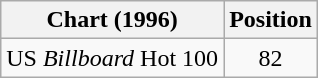<table class="wikitable">
<tr>
<th>Chart (1996)</th>
<th>Position</th>
</tr>
<tr>
<td>US <em>Billboard</em> Hot 100</td>
<td align="center">82</td>
</tr>
</table>
